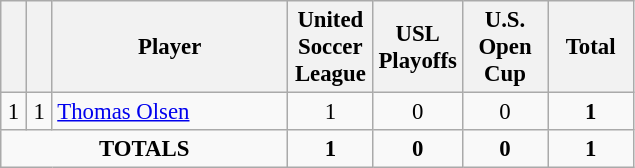<table class="wikitable sortable" style="font-size: 95%; text-align: center;">
<tr>
<th width=10></th>
<th width=10></th>
<th width=150>Player</th>
<th width=50>United Soccer League</th>
<th width=50>USL Playoffs</th>
<th width=50>U.S. Open Cup</th>
<th width=50>Total</th>
</tr>
<tr>
<td>1</td>
<td>1</td>
<td align=left> <a href='#'>Thomas Olsen</a></td>
<td>1</td>
<td>0</td>
<td>0</td>
<td><strong>1</strong></td>
</tr>
<tr>
<td colspan="3"><strong>TOTALS</strong></td>
<td><strong>1</strong></td>
<td><strong>0</strong></td>
<td><strong>0</strong></td>
<td><strong>1</strong></td>
</tr>
</table>
